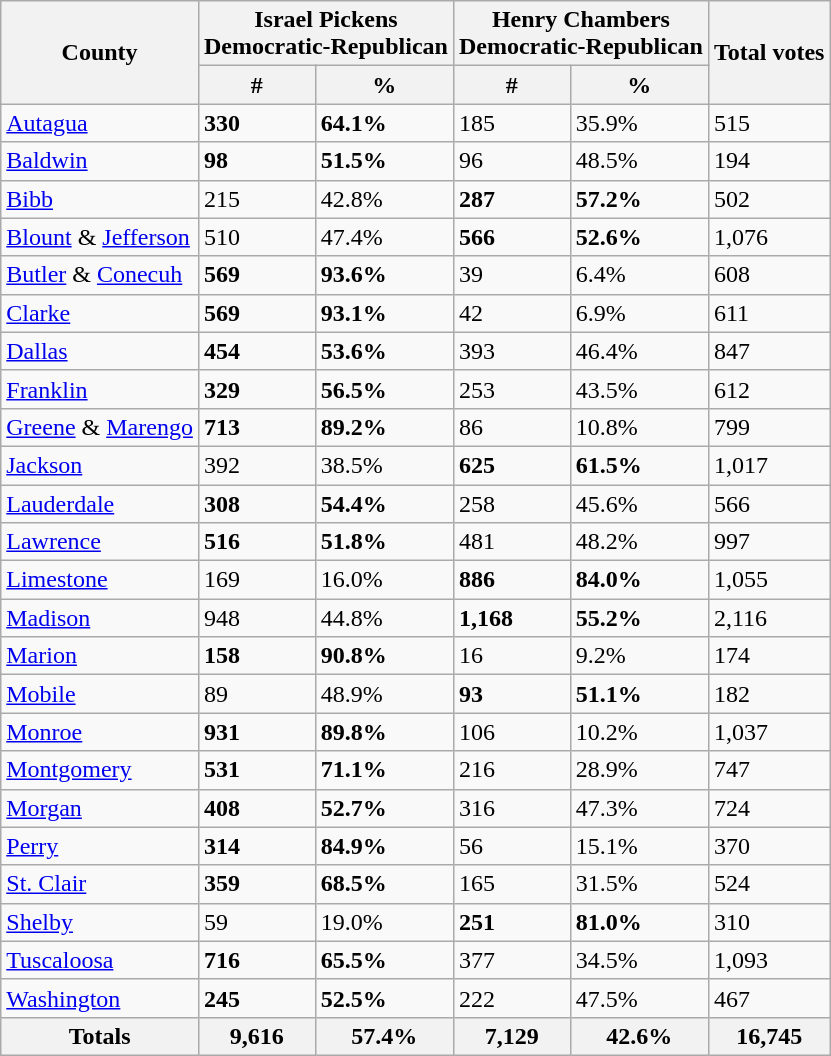<table class="wikitable sortable">
<tr>
<th rowspan="2" scope="col">County</th>
<th colspan="2" scope="col">Israel Pickens<br>Democratic-Republican</th>
<th colspan="2" scope="col">Henry Chambers<br>Democratic-Republican</th>
<th rowspan="2" scope="col">Total votes</th>
</tr>
<tr>
<th>#</th>
<th>%</th>
<th>#</th>
<th>%</th>
</tr>
<tr>
<td><a href='#'>Autagua</a></td>
<td><strong>330</strong></td>
<td><strong>64.1%</strong></td>
<td>185</td>
<td>35.9%</td>
<td>515</td>
</tr>
<tr>
<td><a href='#'>Baldwin</a></td>
<td><strong>98</strong></td>
<td><strong>51.5%</strong></td>
<td>96</td>
<td>48.5%</td>
<td>194</td>
</tr>
<tr>
<td><a href='#'>Bibb</a></td>
<td>215</td>
<td>42.8%</td>
<td><strong>287</strong></td>
<td><strong>57.2%</strong></td>
<td>502</td>
</tr>
<tr>
<td><a href='#'>Blount</a> & <a href='#'>Jefferson</a></td>
<td>510</td>
<td>47.4%</td>
<td><strong>566</strong></td>
<td><strong>52.6%</strong></td>
<td>1,076</td>
</tr>
<tr>
<td><a href='#'>Butler</a> & <a href='#'>Conecuh</a></td>
<td><strong>569</strong></td>
<td><strong>93.6%</strong></td>
<td>39</td>
<td>6.4%</td>
<td>608</td>
</tr>
<tr>
<td><a href='#'>Clarke</a></td>
<td><strong>569</strong></td>
<td><strong>93.1%</strong></td>
<td>42</td>
<td>6.9%</td>
<td>611</td>
</tr>
<tr>
<td><a href='#'>Dallas</a></td>
<td><strong>454</strong></td>
<td><strong>53.6%</strong></td>
<td>393</td>
<td>46.4%</td>
<td>847</td>
</tr>
<tr>
<td><a href='#'>Franklin</a></td>
<td><strong>329</strong></td>
<td><strong>56.5%</strong></td>
<td>253</td>
<td>43.5%</td>
<td>612</td>
</tr>
<tr>
<td><a href='#'>Greene</a> & <a href='#'>Marengo</a></td>
<td><strong>713</strong></td>
<td><strong>89.2%</strong></td>
<td>86</td>
<td>10.8%</td>
<td>799</td>
</tr>
<tr>
<td><a href='#'>Jackson</a></td>
<td>392</td>
<td>38.5%</td>
<td><strong>625</strong></td>
<td><strong>61.5%</strong></td>
<td>1,017</td>
</tr>
<tr>
<td><a href='#'>Lauderdale</a></td>
<td><strong>308</strong></td>
<td><strong>54.4%</strong></td>
<td>258</td>
<td>45.6%</td>
<td>566</td>
</tr>
<tr>
<td><a href='#'>Lawrence</a></td>
<td><strong>516</strong></td>
<td><strong>51.8%</strong></td>
<td>481</td>
<td>48.2%</td>
<td>997</td>
</tr>
<tr>
<td><a href='#'>Limestone</a></td>
<td>169</td>
<td>16.0%</td>
<td><strong>886</strong></td>
<td><strong>84.0%</strong></td>
<td>1,055</td>
</tr>
<tr>
<td><a href='#'>Madison</a></td>
<td>948</td>
<td>44.8%</td>
<td><strong>1,168</strong></td>
<td><strong>55.2%</strong></td>
<td>2,116</td>
</tr>
<tr>
<td><a href='#'>Marion</a></td>
<td><strong>158</strong></td>
<td><strong>90.8%</strong></td>
<td>16</td>
<td>9.2%</td>
<td>174</td>
</tr>
<tr>
<td><a href='#'>Mobile</a></td>
<td>89</td>
<td>48.9%</td>
<td><strong>93</strong></td>
<td><strong>51.1%</strong></td>
<td>182</td>
</tr>
<tr>
<td><a href='#'>Monroe</a></td>
<td><strong>931</strong></td>
<td><strong>89.8%</strong></td>
<td>106</td>
<td>10.2%</td>
<td>1,037</td>
</tr>
<tr>
<td><a href='#'>Montgomery</a></td>
<td><strong>531</strong></td>
<td><strong>71.1%</strong></td>
<td>216</td>
<td>28.9%</td>
<td>747</td>
</tr>
<tr>
<td><a href='#'>Morgan</a></td>
<td><strong>408</strong></td>
<td><strong>52.7%</strong></td>
<td>316</td>
<td>47.3%</td>
<td>724</td>
</tr>
<tr>
<td><a href='#'>Perry</a></td>
<td><strong>314</strong></td>
<td><strong>84.9%</strong></td>
<td>56</td>
<td>15.1%</td>
<td>370</td>
</tr>
<tr>
<td><a href='#'>St. Clair</a></td>
<td><strong>359</strong></td>
<td><strong>68.5%</strong></td>
<td>165</td>
<td>31.5%</td>
<td>524</td>
</tr>
<tr>
<td><a href='#'>Shelby</a></td>
<td>59</td>
<td>19.0%</td>
<td><strong>251</strong></td>
<td><strong>81.0%</strong></td>
<td>310</td>
</tr>
<tr>
<td><a href='#'>Tuscaloosa</a></td>
<td><strong>716</strong></td>
<td><strong>65.5%</strong></td>
<td>377</td>
<td>34.5%</td>
<td>1,093</td>
</tr>
<tr>
<td><a href='#'>Washington</a></td>
<td><strong>245</strong></td>
<td><strong>52.5%</strong></td>
<td>222</td>
<td>47.5%</td>
<td>467</td>
</tr>
<tr>
<th>Totals</th>
<th>9,616</th>
<th>57.4%</th>
<th>7,129</th>
<th>42.6%</th>
<th>16,745</th>
</tr>
</table>
